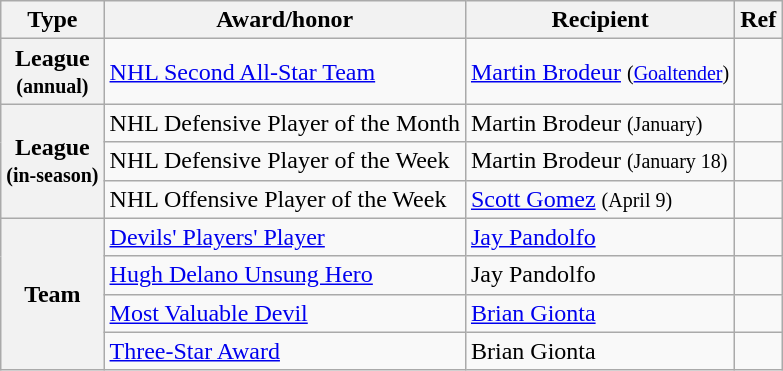<table class="wikitable">
<tr>
<th scope="col">Type</th>
<th scope="col">Award/honor</th>
<th scope="col">Recipient</th>
<th scope="col">Ref</th>
</tr>
<tr>
<th scope="row">League<br><small>(annual)</small></th>
<td><a href='#'>NHL Second All-Star Team</a></td>
<td><a href='#'>Martin Brodeur</a> <small>(<a href='#'>Goaltender</a>)</small></td>
<td></td>
</tr>
<tr>
<th scope="row" rowspan="3">League<br><small>(in-season)</small></th>
<td>NHL Defensive Player of the Month</td>
<td>Martin Brodeur <small>(January)</small></td>
<td></td>
</tr>
<tr>
<td>NHL Defensive Player of the Week</td>
<td>Martin Brodeur <small>(January 18)</small></td>
<td></td>
</tr>
<tr>
<td>NHL Offensive Player of the Week</td>
<td><a href='#'>Scott Gomez</a> <small>(April 9)</small></td>
<td></td>
</tr>
<tr>
<th scope="row" rowspan="5">Team</th>
<td><a href='#'>Devils' Players' Player</a></td>
<td><a href='#'>Jay Pandolfo</a></td>
<td></td>
</tr>
<tr>
<td><a href='#'>Hugh Delano Unsung Hero</a></td>
<td>Jay Pandolfo</td>
<td></td>
</tr>
<tr>
<td><a href='#'>Most Valuable Devil</a></td>
<td><a href='#'>Brian Gionta</a></td>
<td></td>
</tr>
<tr>
<td><a href='#'>Three-Star Award</a></td>
<td>Brian Gionta</td>
<td></td>
</tr>
</table>
